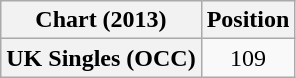<table class="wikitable plainrowheaders" style="text-align:center">
<tr>
<th scope="col">Chart (2013)</th>
<th scope="col">Position</th>
</tr>
<tr>
<th scope="row">UK Singles (OCC)</th>
<td>109</td>
</tr>
</table>
